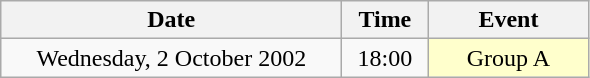<table class = "wikitable" style="text-align:center;">
<tr>
<th width=220>Date</th>
<th width=50>Time</th>
<th width=100>Event</th>
</tr>
<tr>
<td>Wednesday, 2 October 2002</td>
<td>18:00</td>
<td bgcolor=ffffcc>Group A</td>
</tr>
</table>
